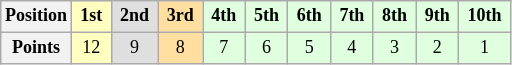<table class="wikitable" style="font-size: 75%; text-align:center">
<tr>
<th>Position</th>
<th style="background-color:#ffffbf"> 1st </th>
<th style="background-color:#dfdfdf"> 2nd </th>
<th style="background-color:#ffdf9f"> 3rd </th>
<th style="background-color:#dfffdf"> 4th </th>
<th style="background-color:#dfffdf"> 5th </th>
<th style="background-color:#dfffdf"> 6th </th>
<th style="background-color:#dfffdf"> 7th </th>
<th style="background-color:#dfffdf"> 8th </th>
<th style="background-color:#dfffdf"> 9th </th>
<th style="background-color:#dfffdf"> 10th </th>
</tr>
<tr>
<th>Points</th>
<td style="background-color:#ffffbf">12</td>
<td style="background-color:#dfdfdf">9</td>
<td style="background-color:#ffdf9f">8</td>
<td style="background-color:#dfffdf">7</td>
<td style="background-color:#dfffdf">6</td>
<td style="background-color:#dfffdf">5</td>
<td style="background-color:#dfffdf">4</td>
<td style="background-color:#dfffdf">3</td>
<td style="background-color:#dfffdf">2</td>
<td style="background-color:#dfffdf">1</td>
</tr>
</table>
